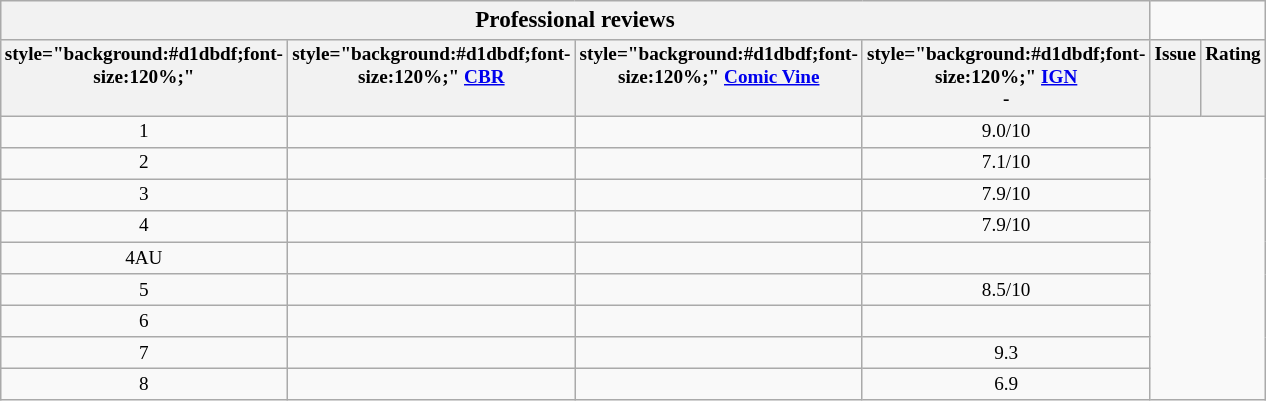<table class="wikitable infobox" style="float: right; width:24.2em; font-size: 80%; text-align: center; margin:0.5em 0 0.5em 1em; padding:0;" cellpadding="0" cellspacing="0">
<tr>
<th colspan="4" style="font-size:120%;">Professional reviews</th>
</tr>
<tr>
<th>style="background:#d1dbdf;font-size:120%;" </th>
<th>style="background:#d1dbdf;font-size:120%;"  <a href='#'>CBR</a></th>
<th>style="background:#d1dbdf;font-size:120%;"  <a href='#'>Comic Vine</a></th>
<th>style="background:#d1dbdf;font-size:120%;"  <a href='#'>IGN</a><br>-</th>
<th>Issue</th>
<th colspan="3">Rating</th>
</tr>
<tr>
<td>1</td>
<td></td>
<td></td>
<td>9.0/10</td>
</tr>
<tr>
<td>2</td>
<td></td>
<td></td>
<td>7.1/10</td>
</tr>
<tr>
<td>3</td>
<td></td>
<td></td>
<td>7.9/10</td>
</tr>
<tr>
<td>4</td>
<td></td>
<td></td>
<td>7.9/10</td>
</tr>
<tr>
<td>4AU</td>
<td></td>
<td></td>
<td></td>
</tr>
<tr>
<td>5</td>
<td></td>
<td></td>
<td>8.5/10</td>
</tr>
<tr>
<td>6</td>
<td></td>
<td></td>
<td></td>
</tr>
<tr>
<td>7</td>
<td></td>
<td></td>
<td>9.3</td>
</tr>
<tr>
<td>8</td>
<td></td>
<td></td>
<td>6.9</td>
</tr>
</table>
